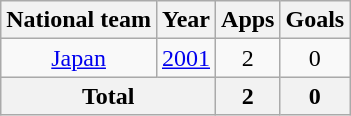<table class="wikitable" style="text-align:center">
<tr>
<th>National team</th>
<th>Year</th>
<th>Apps</th>
<th>Goals</th>
</tr>
<tr>
<td><a href='#'>Japan</a></td>
<td><a href='#'>2001</a></td>
<td>2</td>
<td>0</td>
</tr>
<tr>
<th colspan="2">Total</th>
<th>2</th>
<th>0</th>
</tr>
</table>
